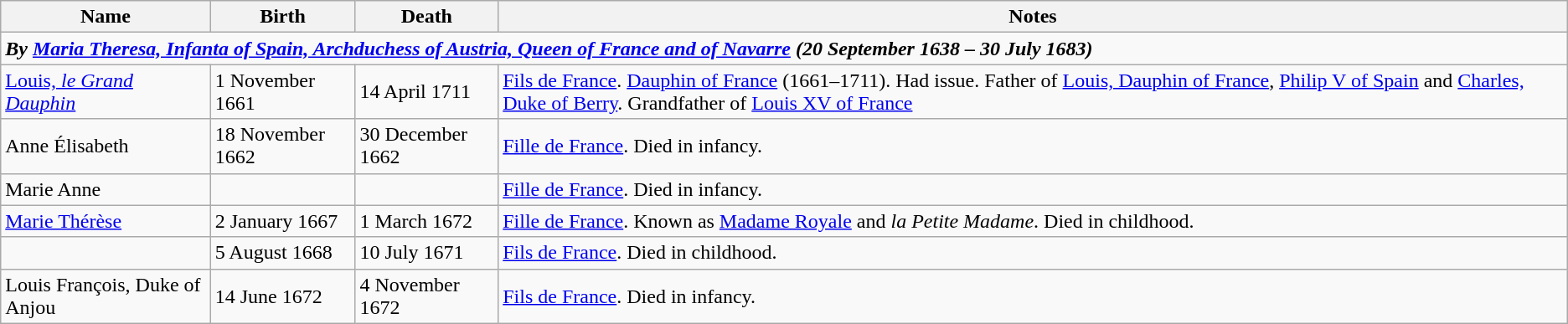<table class="wikitable">
<tr>
<th>Name</th>
<th>Birth</th>
<th>Death</th>
<th>Notes</th>
</tr>
<tr>
<td colspan=4><strong><em>By <a href='#'>Maria Theresa, Infanta of Spain, Archduchess of Austria, Queen of France and of Navarre</a> (20 September 1638 – 30 July 1683)</em></strong></td>
</tr>
<tr>
<td><a href='#'>Louis, <em>le Grand Dauphin</em></a></td>
<td>1 November 1661</td>
<td>14 April 1711</td>
<td><a href='#'>Fils de France</a>. <a href='#'>Dauphin of France</a> (1661–1711). Had issue. Father of <a href='#'>Louis, Dauphin of France</a>, <a href='#'>Philip V of Spain</a> and <a href='#'>Charles, Duke of Berry</a>. Grandfather of <a href='#'>Louis XV of France</a></td>
</tr>
<tr>
<td>Anne Élisabeth</td>
<td>18 November 1662</td>
<td>30 December 1662</td>
<td><a href='#'>Fille de France</a>. Died in infancy.</td>
</tr>
<tr>
<td>Marie Anne</td>
<td></td>
<td></td>
<td><a href='#'>Fille de France</a>. Died in infancy.</td>
</tr>
<tr>
<td><a href='#'>Marie Thérèse</a></td>
<td>2 January 1667</td>
<td>1 March 1672</td>
<td><a href='#'>Fille de France</a>. Known as <a href='#'>Madame Royale</a> and <em>la Petite Madame</em>. Died in childhood.</td>
</tr>
<tr>
<td></td>
<td>5 August 1668</td>
<td>10 July 1671</td>
<td><a href='#'>Fils de France</a>. Died in childhood.</td>
</tr>
<tr>
<td>Louis François, Duke of Anjou</td>
<td>14 June 1672</td>
<td>4 November 1672</td>
<td><a href='#'>Fils de France</a>. Died in infancy.</td>
</tr>
</table>
